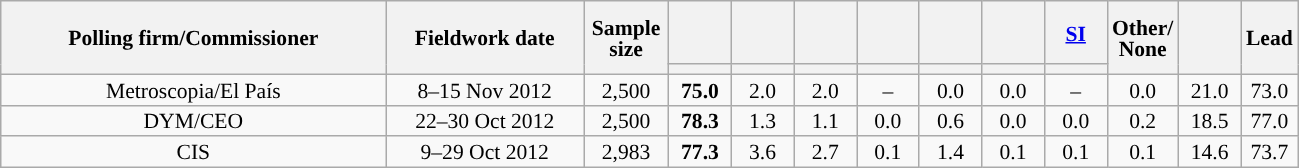<table class="wikitable collapsible collapsed" style="text-align:center; font-size:90%; line-height:14px;">
<tr style="height:42px;">
<th style="width:250px;" rowspan="2">Polling firm/Commissioner</th>
<th style="width:125px;" rowspan="2">Fieldwork date</th>
<th style="width:50px;" rowspan="2">Sample size</th>
<th style="width:35px;"></th>
<th style="width:35px;"></th>
<th style="width:35px;"></th>
<th style="width:35px;"></th>
<th style="width:35px;"></th>
<th style="width:35px;"></th>
<th style="width:35px;"><a href='#'>SI</a></th>
<th style="width:35px;" rowspan="2">Other/<br>None</th>
<th style="width:35px;" rowspan="2"></th>
<th style="width:30px;" rowspan="2">Lead</th>
</tr>
<tr>
<th style="color:inherit;background:"></th>
<th style="color:inherit;background:"></th>
<th style="color:inherit;background:"></th>
<th style="color:inherit;background:"></th>
<th style="color:inherit;background:"></th>
<th style="color:inherit;background:"></th>
<th style="color:inherit;background:"></th>
</tr>
<tr>
<td>Metroscopia/El País</td>
<td>8–15 Nov 2012</td>
<td>2,500</td>
<td><strong>75.0</strong></td>
<td>2.0</td>
<td>2.0</td>
<td>–</td>
<td>0.0</td>
<td>0.0</td>
<td>–</td>
<td>0.0</td>
<td>21.0</td>
<td style="background:">73.0</td>
</tr>
<tr>
<td>DYM/CEO</td>
<td>22–30 Oct 2012</td>
<td>2,500</td>
<td><strong>78.3</strong></td>
<td>1.3</td>
<td>1.1</td>
<td>0.0</td>
<td>0.6</td>
<td>0.0</td>
<td>0.0</td>
<td>0.2</td>
<td>18.5</td>
<td style="background:">77.0</td>
</tr>
<tr>
<td>CIS</td>
<td>9–29 Oct 2012</td>
<td>2,983</td>
<td><strong>77.3</strong></td>
<td>3.6</td>
<td>2.7</td>
<td>0.1</td>
<td>1.4</td>
<td>0.1</td>
<td>0.1</td>
<td>0.1</td>
<td>14.6</td>
<td style="background:">73.7</td>
</tr>
</table>
